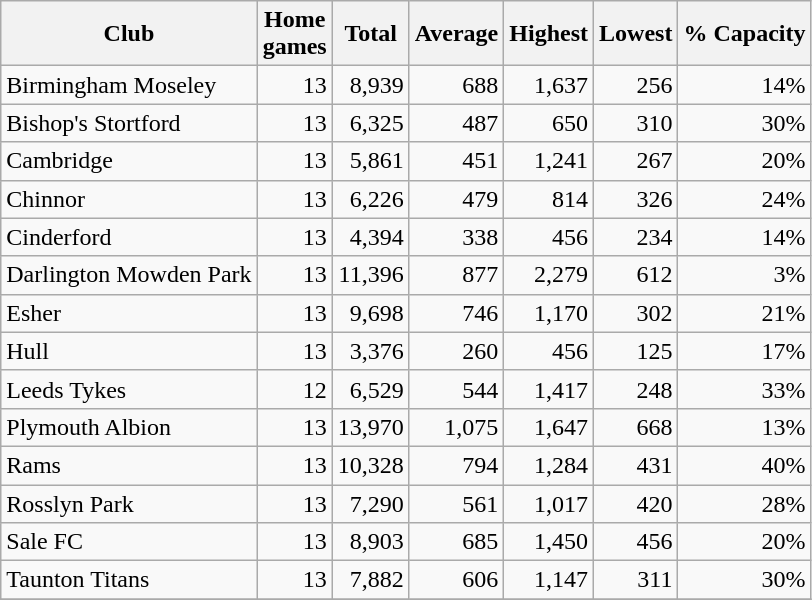<table class="wikitable sortable" style="text-align:right">
<tr>
<th>Club</th>
<th>Home<br>games</th>
<th>Total</th>
<th>Average</th>
<th>Highest</th>
<th>Lowest</th>
<th>% Capacity</th>
</tr>
<tr>
<td style="text-align:left">Birmingham Moseley</td>
<td>13</td>
<td>8,939</td>
<td>688</td>
<td>1,637</td>
<td>256</td>
<td>14%</td>
</tr>
<tr>
<td style="text-align:left">Bishop's Stortford</td>
<td>13</td>
<td>6,325</td>
<td>487</td>
<td>650</td>
<td>310</td>
<td>30%</td>
</tr>
<tr>
<td style="text-align:left">Cambridge</td>
<td>13</td>
<td>5,861</td>
<td>451</td>
<td>1,241</td>
<td>267</td>
<td>20%</td>
</tr>
<tr>
<td style="text-align:left">Chinnor</td>
<td>13</td>
<td>6,226</td>
<td>479</td>
<td>814</td>
<td>326</td>
<td>24%</td>
</tr>
<tr>
<td style="text-align:left">Cinderford</td>
<td>13</td>
<td>4,394</td>
<td>338</td>
<td>456</td>
<td>234</td>
<td>14%</td>
</tr>
<tr>
<td style="text-align:left">Darlington Mowden Park</td>
<td>13</td>
<td>11,396</td>
<td>877</td>
<td>2,279</td>
<td>612</td>
<td>3%</td>
</tr>
<tr>
<td style="text-align:left">Esher</td>
<td>13</td>
<td>9,698</td>
<td>746</td>
<td>1,170</td>
<td>302</td>
<td>21%</td>
</tr>
<tr>
<td style="text-align:left">Hull</td>
<td>13</td>
<td>3,376</td>
<td>260</td>
<td>456</td>
<td>125</td>
<td>17%</td>
</tr>
<tr>
<td style="text-align:left">Leeds Tykes</td>
<td>12</td>
<td>6,529</td>
<td>544</td>
<td>1,417</td>
<td>248</td>
<td>33%</td>
</tr>
<tr>
<td style="text-align:left">Plymouth Albion</td>
<td>13</td>
<td>13,970</td>
<td>1,075</td>
<td>1,647</td>
<td>668</td>
<td>13%</td>
</tr>
<tr>
<td style="text-align:left">Rams</td>
<td>13</td>
<td>10,328</td>
<td>794</td>
<td>1,284</td>
<td>431</td>
<td>40%</td>
</tr>
<tr>
<td style="text-align:left">Rosslyn Park</td>
<td>13</td>
<td>7,290</td>
<td>561</td>
<td>1,017</td>
<td>420</td>
<td>28%</td>
</tr>
<tr>
<td style="text-align:left">Sale FC</td>
<td>13</td>
<td>8,903</td>
<td>685</td>
<td>1,450</td>
<td>456</td>
<td>20%</td>
</tr>
<tr>
<td style="text-align:left">Taunton Titans</td>
<td>13</td>
<td>7,882</td>
<td>606</td>
<td>1,147</td>
<td>311</td>
<td>30%</td>
</tr>
<tr>
</tr>
</table>
